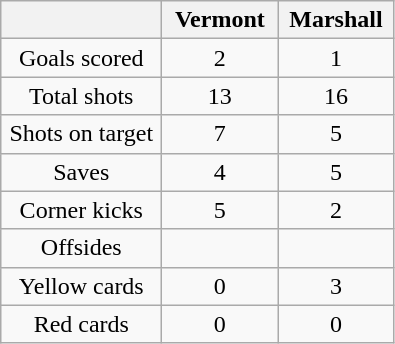<table class="wikitable plainrowheaders" style="text-align: center">
<tr>
<th scope="col" style="width:100px"></th>
<th scope="col" style="width:70px">Vermont</th>
<th scope="col" style="width:70px">Marshall</th>
</tr>
<tr>
<td scope=row>Goals scored</td>
<td>2</td>
<td>1</td>
</tr>
<tr>
<td scope=row>Total shots</td>
<td>13</td>
<td>16</td>
</tr>
<tr>
<td scope=row>Shots on target</td>
<td>7</td>
<td>5</td>
</tr>
<tr>
<td scope=row>Saves</td>
<td>4</td>
<td>5</td>
</tr>
<tr>
<td scope=row>Corner kicks</td>
<td>5</td>
<td>2</td>
</tr>
<tr>
<td scope=row>Offsides</td>
<td></td>
<td></td>
</tr>
<tr>
<td scope=row>Yellow cards</td>
<td>0</td>
<td>3</td>
</tr>
<tr>
<td scope=row>Red cards</td>
<td>0</td>
<td>0</td>
</tr>
</table>
